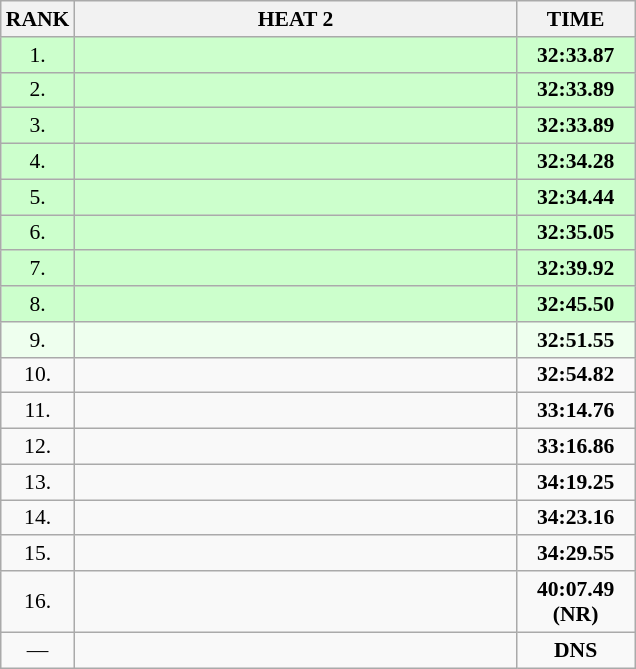<table class="wikitable" style="border-collapse: collapse; font-size: 90%;">
<tr>
<th>RANK</th>
<th style="width: 20em">HEAT 2</th>
<th style="width: 5em">TIME</th>
</tr>
<tr bgcolor=#CCFFCC>
<td align="center">1.</td>
<td></td>
<td align="center"><strong>32:33.87 </strong></td>
</tr>
<tr bgcolor=#CCFFCC>
<td align="center">2.</td>
<td></td>
<td align="center"><strong>32:33.89 </strong></td>
</tr>
<tr bgcolor=#CCFFCC>
<td align="center">3.</td>
<td></td>
<td align="center"><strong>32:33.89 </strong></td>
</tr>
<tr bgcolor=#CCFFCC>
<td align="center">4.</td>
<td></td>
<td align="center"><strong>32:34.28 </strong></td>
</tr>
<tr bgcolor=#CCFFCC>
<td align="center">5.</td>
<td></td>
<td align="center"><strong>32:34.44 </strong></td>
</tr>
<tr bgcolor=#CCFFCC>
<td align="center">6.</td>
<td></td>
<td align="center"><strong>32:35.05 </strong></td>
</tr>
<tr bgcolor=#CCFFCC>
<td align="center">7.</td>
<td></td>
<td align="center"><strong>32:39.92 </strong></td>
</tr>
<tr bgcolor=#CCFFCC>
<td align="center">8.</td>
<td></td>
<td align="center"><strong>32:45.50 </strong></td>
</tr>
<tr bgcolor=#EEFFEE>
<td align="center">9.</td>
<td></td>
<td align="center"><strong>32:51.55 </strong></td>
</tr>
<tr>
<td align="center">10.</td>
<td></td>
<td align="center"><strong>32:54.82 </strong></td>
</tr>
<tr>
<td align="center">11.</td>
<td></td>
<td align="center"><strong>33:14.76 </strong></td>
</tr>
<tr>
<td align="center">12.</td>
<td></td>
<td align="center"><strong>33:16.86 </strong></td>
</tr>
<tr>
<td align="center">13.</td>
<td></td>
<td align="center"><strong>34:19.25 </strong></td>
</tr>
<tr>
<td align="center">14.</td>
<td></td>
<td align="center"><strong>34:23.16</strong></td>
</tr>
<tr>
<td align="center">15.</td>
<td></td>
<td align="center"><strong>34:29.55</strong></td>
</tr>
<tr>
<td align="center">16.</td>
<td></td>
<td align="center"><strong>40:07.49 (NR)</strong></td>
</tr>
<tr>
<td align="center">—</td>
<td></td>
<td align="center"><strong>DNS </strong></td>
</tr>
</table>
